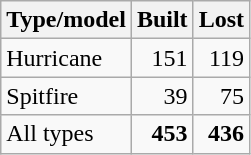<table class="wikitable">
<tr>
<th>Type/model</th>
<th>Built</th>
<th>Lost</th>
</tr>
<tr>
<td>Hurricane</td>
<td align="right">151</td>
<td align="right">119</td>
</tr>
<tr>
<td>Spitfire</td>
<td align="right">39</td>
<td align="right">75</td>
</tr>
<tr>
<td>All types</td>
<td align="right"><strong>453</strong></td>
<td align="right"><strong>436</strong></td>
</tr>
</table>
